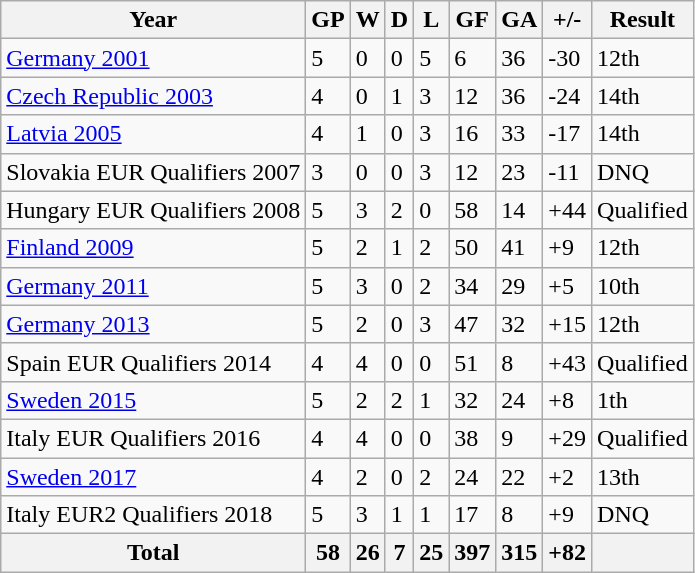<table class="wikitable">
<tr>
<th>Year</th>
<th>GP</th>
<th>W</th>
<th>D</th>
<th>L</th>
<th>GF</th>
<th>GA</th>
<th>+/-</th>
<th>Result</th>
</tr>
<tr>
<td><a href='#'>Germany 2001</a></td>
<td>5</td>
<td>0</td>
<td>0</td>
<td>5</td>
<td>6</td>
<td>36</td>
<td>-30</td>
<td>12th</td>
</tr>
<tr>
<td><a href='#'>Czech Republic 2003</a></td>
<td>4</td>
<td>0</td>
<td>1</td>
<td>3</td>
<td>12</td>
<td>36</td>
<td>-24</td>
<td>14th</td>
</tr>
<tr>
<td><a href='#'>Latvia 2005</a></td>
<td>4</td>
<td>1</td>
<td>0</td>
<td>3</td>
<td>16</td>
<td>33</td>
<td>-17</td>
<td>14th</td>
</tr>
<tr>
<td>Slovakia EUR Qualifiers 2007</td>
<td>3</td>
<td>0</td>
<td>0</td>
<td>3</td>
<td>12</td>
<td>23</td>
<td>-11</td>
<td>DNQ</td>
</tr>
<tr>
<td>Hungary EUR Qualifiers 2008</td>
<td>5</td>
<td>3</td>
<td>2</td>
<td>0</td>
<td>58</td>
<td>14</td>
<td>+44</td>
<td>Qualified</td>
</tr>
<tr>
<td><a href='#'>Finland 2009</a></td>
<td>5</td>
<td>2</td>
<td>1</td>
<td>2</td>
<td>50</td>
<td>41</td>
<td>+9</td>
<td>12th</td>
</tr>
<tr>
<td><a href='#'>Germany 2011</a></td>
<td>5</td>
<td>3</td>
<td>0</td>
<td>2</td>
<td>34</td>
<td>29</td>
<td>+5</td>
<td>10th</td>
</tr>
<tr>
<td><a href='#'>Germany 2013</a></td>
<td>5</td>
<td>2</td>
<td>0</td>
<td>3</td>
<td>47</td>
<td>32</td>
<td>+15</td>
<td>12th</td>
</tr>
<tr>
<td>Spain EUR Qualifiers 2014</td>
<td>4</td>
<td>4</td>
<td>0</td>
<td>0</td>
<td>51</td>
<td>8</td>
<td>+43</td>
<td>Qualified</td>
</tr>
<tr>
<td><a href='#'>Sweden 2015</a></td>
<td>5</td>
<td>2</td>
<td>2</td>
<td>1</td>
<td>32</td>
<td>24</td>
<td>+8</td>
<td>1th</td>
</tr>
<tr>
<td>Italy EUR Qualifiers 2016</td>
<td>4</td>
<td>4</td>
<td>0</td>
<td>0</td>
<td>38</td>
<td>9</td>
<td>+29</td>
<td>Qualified</td>
</tr>
<tr>
<td><a href='#'>Sweden 2017</a></td>
<td>4</td>
<td>2</td>
<td>0</td>
<td>2</td>
<td>24</td>
<td>22</td>
<td>+2</td>
<td>13th</td>
</tr>
<tr>
<td>Italy EUR2 Qualifiers 2018</td>
<td>5</td>
<td>3</td>
<td>1</td>
<td>1</td>
<td>17</td>
<td>8</td>
<td>+9</td>
<td>DNQ</td>
</tr>
<tr>
<th>Total</th>
<th>58</th>
<th>26</th>
<th>7</th>
<th>25</th>
<th>397</th>
<th>315</th>
<th>+82</th>
<th></th>
</tr>
</table>
